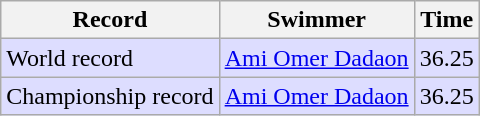<table class="wikitable" style="text-align:left">
<tr>
<th>Record</th>
<th>Swimmer</th>
<th>Time</th>
</tr>
<tr bgcolor=ddddff>
<td>World record</td>
<td><a href='#'>Ami Omer Dadaon</a> </td>
<td>36.25</td>
</tr>
<tr bgcolor=ddddff>
<td>Championship record</td>
<td><a href='#'>Ami Omer Dadaon</a> </td>
<td>36.25</td>
</tr>
</table>
